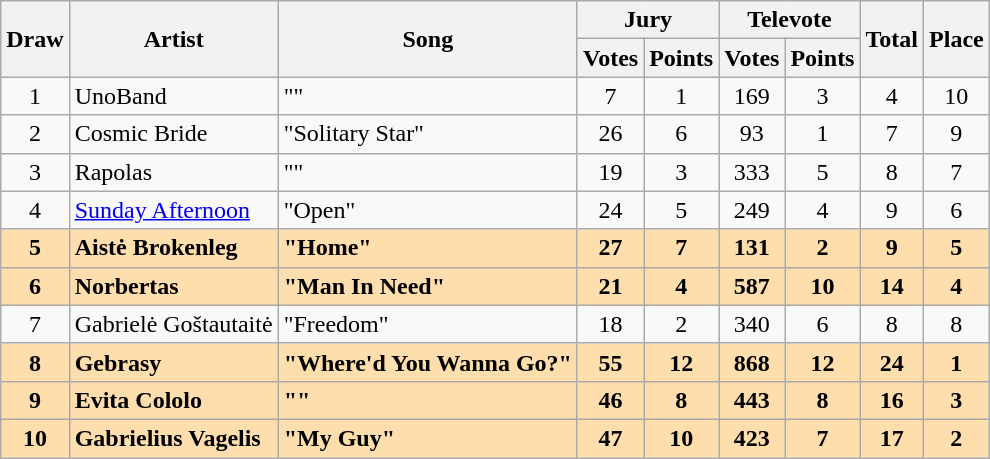<table class="sortable wikitable" style="margin: 1em auto 1em auto; text-align:center;">
<tr>
<th rowspan="2">Draw</th>
<th rowspan="2">Artist</th>
<th rowspan="2">Song</th>
<th colspan="2">Jury</th>
<th colspan="2">Televote</th>
<th rowspan="2">Total</th>
<th rowspan="2">Place</th>
</tr>
<tr>
<th>Votes</th>
<th>Points</th>
<th>Votes</th>
<th>Points</th>
</tr>
<tr>
<td>1</td>
<td align="left">UnoBand</td>
<td align="left">""</td>
<td>7</td>
<td>1</td>
<td>169</td>
<td>3</td>
<td>4</td>
<td>10</td>
</tr>
<tr>
<td>2</td>
<td align="left">Cosmic Bride</td>
<td align="left">"Solitary Star"</td>
<td>26</td>
<td>6</td>
<td>93</td>
<td>1</td>
<td>7</td>
<td>9</td>
</tr>
<tr>
<td>3</td>
<td align="left">Rapolas</td>
<td align="left">""</td>
<td>19</td>
<td>3</td>
<td>333</td>
<td>5</td>
<td>8</td>
<td>7</td>
</tr>
<tr>
<td>4</td>
<td align="left"><a href='#'>Sunday Afternoon</a></td>
<td align="left">"Open"</td>
<td>24</td>
<td>5</td>
<td>249</td>
<td>4</td>
<td>9</td>
<td>6</td>
</tr>
<tr style="font-weight:bold; background:#FFDEAD;">
<td>5</td>
<td align="left">Aistė Brokenleg</td>
<td align="left">"Home"</td>
<td>27</td>
<td>7</td>
<td>131</td>
<td>2</td>
<td>9</td>
<td>5</td>
</tr>
<tr style="font-weight:bold; background:#FFDEAD;">
<td>6</td>
<td align="left">Norbertas</td>
<td align="left">"Man In Need"</td>
<td>21</td>
<td>4</td>
<td>587</td>
<td>10</td>
<td>14</td>
<td>4</td>
</tr>
<tr>
<td>7</td>
<td align="left">Gabrielė Goštautaitė</td>
<td align="left">"Freedom"</td>
<td>18</td>
<td>2</td>
<td>340</td>
<td>6</td>
<td>8</td>
<td>8</td>
</tr>
<tr style="font-weight:bold; background:#FFDEAD;">
<td>8</td>
<td align="left">Gebrasy</td>
<td align="left">"Where'd You Wanna Go?"</td>
<td>55</td>
<td>12</td>
<td>868</td>
<td>12</td>
<td>24</td>
<td>1</td>
</tr>
<tr style="font-weight:bold; background:#FFDEAD;">
<td>9</td>
<td align="left">Evita Cololo</td>
<td align="left">""</td>
<td>46</td>
<td>8</td>
<td>443</td>
<td>8</td>
<td>16</td>
<td>3</td>
</tr>
<tr style="font-weight:bold; background:#FFDEAD;">
<td>10</td>
<td align="left">Gabrielius Vagelis</td>
<td align="left">"My Guy"</td>
<td>47</td>
<td>10</td>
<td>423</td>
<td>7</td>
<td>17</td>
<td>2</td>
</tr>
</table>
